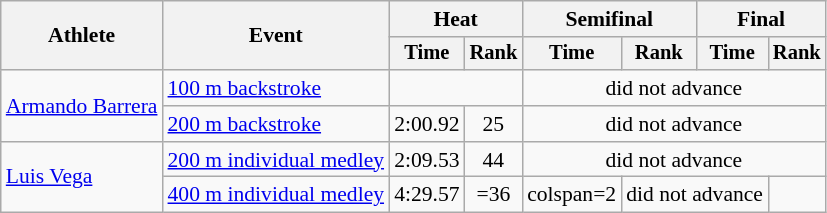<table class=wikitable style="font-size:90%">
<tr>
<th rowspan="2">Athlete</th>
<th rowspan="2">Event</th>
<th colspan="2">Heat</th>
<th colspan="2">Semifinal</th>
<th colspan="2">Final</th>
</tr>
<tr style="font-size:95%">
<th>Time</th>
<th>Rank</th>
<th>Time</th>
<th>Rank</th>
<th>Time</th>
<th>Rank</th>
</tr>
<tr align=center>
<td align=left rowspan=2><a href='#'>Armando Barrera</a></td>
<td align=left><a href='#'>100 m backstroke</a></td>
<td colspan=2></td>
<td colspan=4>did not advance</td>
</tr>
<tr align=center>
<td align=left><a href='#'>200 m backstroke</a></td>
<td>2:00.92</td>
<td>25</td>
<td colspan=4>did not advance</td>
</tr>
<tr align=center>
<td align=left rowspan=2><a href='#'>Luis Vega</a></td>
<td align=left><a href='#'>200 m individual medley</a></td>
<td>2:09.53</td>
<td>44</td>
<td colspan=4>did not advance</td>
</tr>
<tr align=center>
<td align=left><a href='#'>400 m individual medley</a></td>
<td>4:29.57</td>
<td>=36</td>
<td>colspan=2 </td>
<td colspan=2>did not advance</td>
</tr>
</table>
